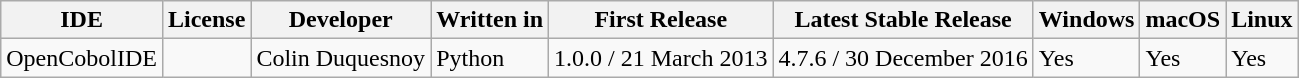<table class="wikitable">
<tr>
<th>IDE</th>
<th>License</th>
<th>Developer</th>
<th>Written in</th>
<th>First Release</th>
<th>Latest Stable Release</th>
<th>Windows</th>
<th>macOS</th>
<th>Linux</th>
</tr>
<tr>
<td>OpenCobolIDE</td>
<td></td>
<td>Colin Duquesnoy</td>
<td>Python</td>
<td>1.0.0 / 21 March 2013</td>
<td>4.7.6 / 30 December 2016</td>
<td>Yes</td>
<td>Yes</td>
<td>Yes</td>
</tr>
</table>
